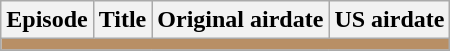<table class="wikitable plainrowheaders">
<tr>
<th>Episode</th>
<th>Title</th>
<th>Original airdate</th>
<th>US airdate</th>
</tr>
<tr>
<td colspan="4" bgcolor="#B88F65"></td>
</tr>
<tr>
</tr>
</table>
